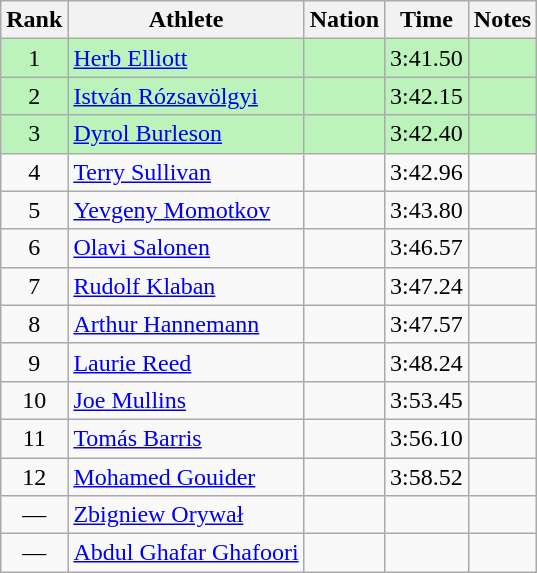<table class="wikitable sortable" style="text-align:center">
<tr>
<th>Rank</th>
<th>Athlete</th>
<th>Nation</th>
<th>Time</th>
<th>Notes</th>
</tr>
<tr bgcolor=bbf3bb>
<td>1</td>
<td align=left><a href='#'>Herb Elliott</a></td>
<td align=left></td>
<td>3:41.50</td>
<td></td>
</tr>
<tr bgcolor=bbf3bb>
<td>2</td>
<td align=left><a href='#'>István Rózsavölgyi</a></td>
<td align=left></td>
<td>3:42.15</td>
<td></td>
</tr>
<tr bgcolor=bbf3bb>
<td>3</td>
<td align=left><a href='#'>Dyrol Burleson</a></td>
<td align=left></td>
<td>3:42.40</td>
<td></td>
</tr>
<tr>
<td>4</td>
<td align=left><a href='#'>Terry Sullivan</a></td>
<td align=left></td>
<td>3:42.96</td>
<td></td>
</tr>
<tr>
<td>5</td>
<td align=left><a href='#'>Yevgeny Momotkov</a></td>
<td align=left></td>
<td>3:43.80</td>
<td></td>
</tr>
<tr>
<td>6</td>
<td align=left><a href='#'>Olavi Salonen</a></td>
<td align=left></td>
<td>3:46.57</td>
<td></td>
</tr>
<tr>
<td>7</td>
<td align=left><a href='#'>Rudolf Klaban</a></td>
<td align=left></td>
<td>3:47.24</td>
<td></td>
</tr>
<tr>
<td>8</td>
<td align=left><a href='#'>Arthur Hannemann</a></td>
<td align=left></td>
<td>3:47.57</td>
<td></td>
</tr>
<tr>
<td>9</td>
<td align=left><a href='#'>Laurie Reed</a></td>
<td align=left></td>
<td>3:48.24</td>
<td></td>
</tr>
<tr>
<td>10</td>
<td align=left><a href='#'>Joe Mullins</a></td>
<td align=left></td>
<td>3:53.45</td>
<td></td>
</tr>
<tr>
<td>11</td>
<td align=left><a href='#'>Tomás Barris</a></td>
<td align=left></td>
<td>3:56.10</td>
<td></td>
</tr>
<tr>
<td>12</td>
<td align=left><a href='#'>Mohamed Gouider</a></td>
<td align=left></td>
<td>3:58.52</td>
<td></td>
</tr>
<tr>
<td data-sort-value=13>—</td>
<td align=left><a href='#'>Zbigniew Orywał</a></td>
<td align=left></td>
<td></td>
<td></td>
</tr>
<tr>
<td data-sort-value=14>—</td>
<td align=left><a href='#'>Abdul Ghafar Ghafoori</a></td>
<td align=left></td>
<td></td>
<td></td>
</tr>
</table>
